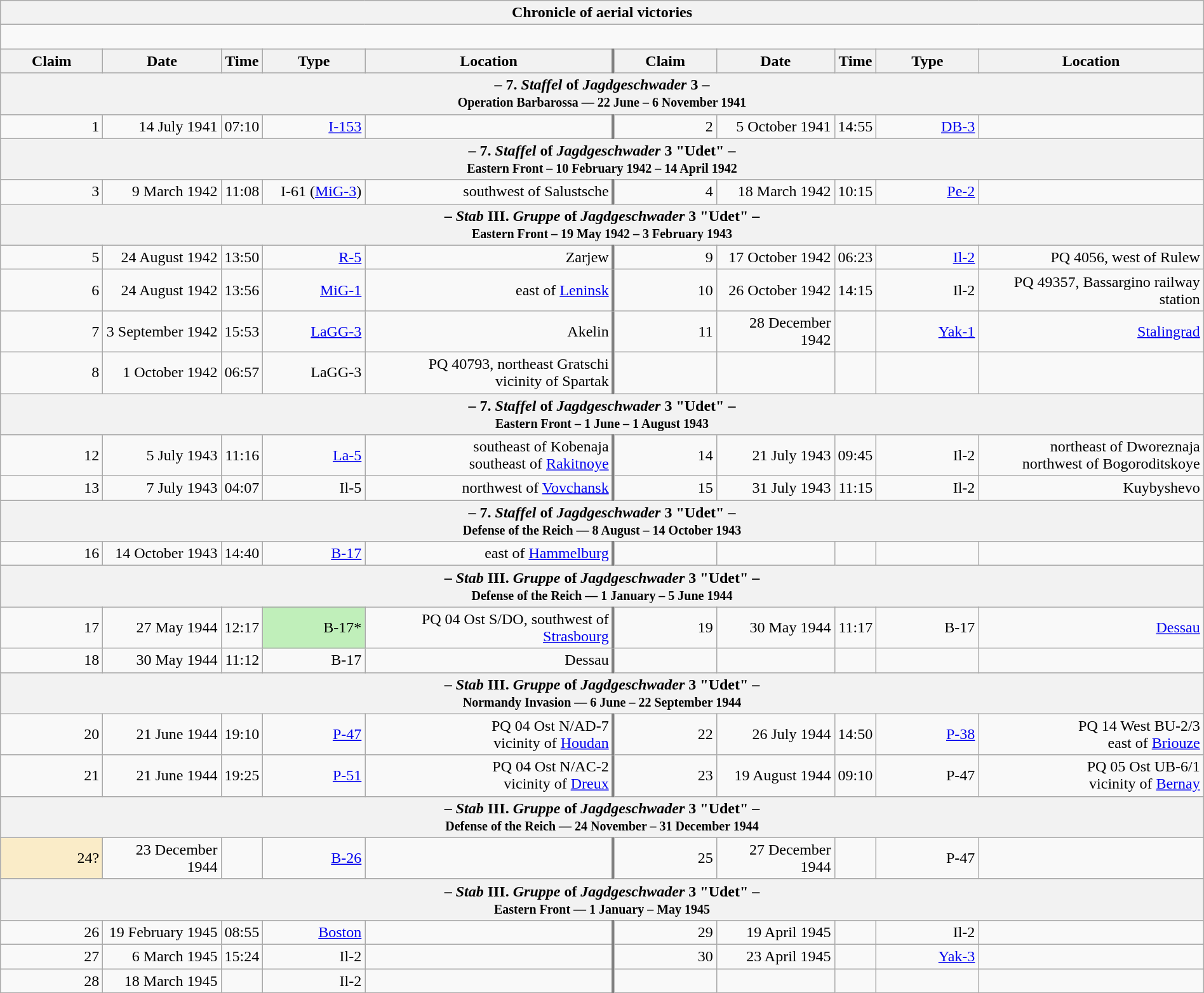<table class="wikitable plainrowheaders collapsible" style="margin-left: auto; margin-right: auto; border: none; text-align:right; width: 100%;">
<tr>
<th colspan="10">Chronicle of aerial victories</th>
</tr>
<tr>
<td colspan="10" style="text-align: left;"><br>
</td>
</tr>
<tr>
<th scope="col" width="100px">Claim</th>
<th scope="col">Date</th>
<th scope="col">Time</th>
<th scope="col" width="100px">Type</th>
<th scope="col">Location</th>
<th scope="col" style="border-left: 3px solid grey;" width="100px">Claim</th>
<th scope="col">Date</th>
<th scope="col">Time</th>
<th scope="col" width="100px">Type</th>
<th scope="col">Location</th>
</tr>
<tr>
<th colspan="10">– 7. <em>Staffel</em> of <em>Jagdgeschwader</em> 3 –<br><small>Operation Barbarossa — 22 June – 6 November 1941</small></th>
</tr>
<tr>
<td>1</td>
<td>14 July 1941</td>
<td>07:10</td>
<td><a href='#'>I-153</a></td>
<td></td>
<td style="border-left: 3px solid grey;">2</td>
<td>5 October 1941</td>
<td>14:55</td>
<td><a href='#'>DB-3</a></td>
<td></td>
</tr>
<tr>
<th colspan="10">– 7. <em>Staffel</em> of <em>Jagdgeschwader</em> 3 "Udet" –<br><small>Eastern Front – 10 February 1942 – 14 April 1942</small></th>
</tr>
<tr>
<td>3</td>
<td>9 March 1942</td>
<td>11:08</td>
<td>I-61 (<a href='#'>MiG-3</a>)</td>
<td> southwest of Salustsche</td>
<td style="border-left: 3px solid grey;">4</td>
<td>18 March 1942</td>
<td>10:15</td>
<td><a href='#'>Pe-2</a></td>
<td></td>
</tr>
<tr>
<th colspan="10">– <em>Stab</em> III. <em>Gruppe</em> of <em>Jagdgeschwader</em> 3 "Udet" –<br><small>Eastern Front – 19 May 1942 – 3 February 1943</small></th>
</tr>
<tr>
<td>5</td>
<td>24 August 1942</td>
<td>13:50</td>
<td><a href='#'>R-5</a></td>
<td>Zarjew</td>
<td style="border-left: 3px solid grey;">9</td>
<td>17 October 1942</td>
<td>06:23</td>
<td><a href='#'>Il-2</a></td>
<td>PQ 4056, west of Rulew</td>
</tr>
<tr>
<td>6</td>
<td>24 August 1942</td>
<td>13:56</td>
<td><a href='#'>MiG-1</a></td>
<td>east of <a href='#'>Leninsk</a></td>
<td style="border-left: 3px solid grey;">10</td>
<td>26 October 1942</td>
<td>14:15</td>
<td>Il-2</td>
<td>PQ 49357, Bassargino railway station</td>
</tr>
<tr>
<td>7</td>
<td>3 September 1942</td>
<td>15:53</td>
<td><a href='#'>LaGG-3</a></td>
<td>Akelin</td>
<td style="border-left: 3px solid grey;">11</td>
<td>28 December 1942</td>
<td></td>
<td><a href='#'>Yak-1</a></td>
<td><a href='#'>Stalingrad</a></td>
</tr>
<tr>
<td>8</td>
<td>1 October 1942</td>
<td>06:57</td>
<td>LaGG-3</td>
<td>PQ 40793, northeast Gratschi<br>vicinity of Spartak</td>
<td style="border-left: 3px solid grey;"></td>
<td></td>
<td></td>
<td></td>
<td></td>
</tr>
<tr>
<th colspan="10">– 7. <em>Staffel</em> of <em>Jagdgeschwader</em> 3 "Udet" –<br><small>Eastern Front – 1 June – 1 August 1943</small></th>
</tr>
<tr>
<td>12</td>
<td>5 July 1943</td>
<td>11:16</td>
<td><a href='#'>La-5</a></td>
<td>southeast of Kobenaja<br>southeast of <a href='#'>Rakitnoye</a></td>
<td style="border-left: 3px solid grey;">14</td>
<td>21 July 1943</td>
<td>09:45</td>
<td>Il-2</td>
<td> northeast of Dworeznaja<br> northwest of Bogoroditskoye</td>
</tr>
<tr>
<td>13</td>
<td>7 July 1943</td>
<td>04:07</td>
<td>Il-5</td>
<td>northwest of <a href='#'>Vovchansk</a></td>
<td style="border-left: 3px solid grey;">15</td>
<td>31 July 1943</td>
<td>11:15</td>
<td>Il-2</td>
<td>Kuybyshevo</td>
</tr>
<tr>
<th colspan="10">– 7. <em>Staffel</em> of <em>Jagdgeschwader</em> 3 "Udet" –<br><small>Defense of the Reich — 8 August – 14 October 1943</small></th>
</tr>
<tr>
<td>16</td>
<td>14 October 1943</td>
<td>14:40</td>
<td><a href='#'>B-17</a></td>
<td> east of <a href='#'>Hammelburg</a></td>
<td style="border-left: 3px solid grey;"></td>
<td></td>
<td></td>
<td></td>
<td></td>
</tr>
<tr>
<th colspan="10">– <em>Stab</em> III. <em>Gruppe</em> of <em>Jagdgeschwader</em> 3 "Udet" –<br><small>Defense of the Reich — 1 January – 5 June 1944</small></th>
</tr>
<tr>
<td>17</td>
<td>27 May 1944</td>
<td>12:17</td>
<td style="background:#C0EFBA">B-17*</td>
<td>PQ 04 Ost S/DO, southwest of <a href='#'>Strasbourg</a></td>
<td style="border-left: 3px solid grey;">19</td>
<td>30 May 1944</td>
<td>11:17</td>
<td>B-17</td>
<td><a href='#'>Dessau</a></td>
</tr>
<tr>
<td>18</td>
<td>30 May 1944</td>
<td>11:12</td>
<td>B-17</td>
<td>Dessau</td>
<td style="border-left: 3px solid grey;"></td>
<td></td>
<td></td>
<td></td>
<td></td>
</tr>
<tr>
<th colspan="10">– <em>Stab</em> III. <em>Gruppe</em> of <em>Jagdgeschwader</em> 3 "Udet" –<br><small>Normandy Invasion — 6 June – 22 September 1944</small></th>
</tr>
<tr>
<td>20</td>
<td>21 June 1944</td>
<td>19:10</td>
<td><a href='#'>P-47</a></td>
<td>PQ 04 Ost N/AD-7<br>vicinity of <a href='#'>Houdan</a></td>
<td style="border-left: 3px solid grey;">22</td>
<td>26 July 1944</td>
<td>14:50</td>
<td><a href='#'>P-38</a></td>
<td>PQ 14 West BU-2/3<br>east of <a href='#'>Briouze</a></td>
</tr>
<tr>
<td>21</td>
<td>21 June 1944</td>
<td>19:25</td>
<td><a href='#'>P-51</a></td>
<td>PQ 04 Ost N/AC-2<br>vicinity of <a href='#'>Dreux</a></td>
<td style="border-left: 3px solid grey;">23</td>
<td>19 August 1944</td>
<td>09:10</td>
<td>P-47</td>
<td>PQ 05 Ost UB-6/1<br>vicinity of <a href='#'>Bernay</a></td>
</tr>
<tr>
<th colspan="10">– <em>Stab</em> III. <em>Gruppe</em> of <em>Jagdgeschwader</em> 3 "Udet" –<br><small>Defense of the Reich — 24 November – 31 December 1944</small></th>
</tr>
<tr>
<td style="background:#faecc8">24?</td>
<td>23 December 1944</td>
<td></td>
<td><a href='#'>B-26</a></td>
<td></td>
<td style="border-left: 3px solid grey;">25</td>
<td>27 December 1944</td>
<td></td>
<td>P-47</td>
<td></td>
</tr>
<tr>
<th colspan="10">– <em>Stab</em> III. <em>Gruppe</em> of <em>Jagdgeschwader</em> 3 "Udet" –<br><small>Eastern Front — 1 January – May 1945</small></th>
</tr>
<tr>
<td>26</td>
<td>19 February 1945</td>
<td>08:55</td>
<td><a href='#'>Boston</a></td>
<td></td>
<td style="border-left: 3px solid grey;">29</td>
<td>19 April 1945</td>
<td></td>
<td>Il-2</td>
<td></td>
</tr>
<tr>
<td>27</td>
<td>6 March 1945</td>
<td>15:24</td>
<td>Il-2</td>
<td></td>
<td style="border-left: 3px solid grey;">30</td>
<td>23 April 1945</td>
<td></td>
<td><a href='#'>Yak-3</a></td>
<td></td>
</tr>
<tr>
<td>28</td>
<td>18 March 1945</td>
<td></td>
<td>Il-2</td>
<td></td>
<td style="border-left: 3px solid grey;"></td>
<td></td>
<td></td>
<td></td>
<td></td>
</tr>
</table>
